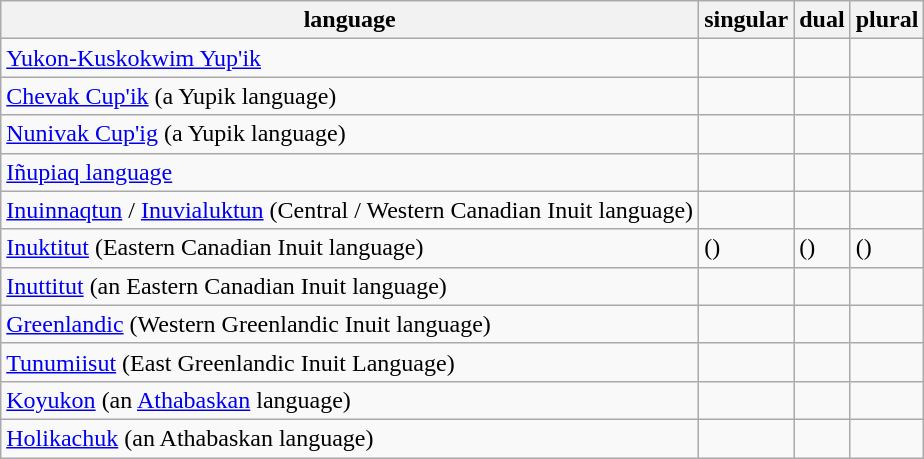<table class="wikitable">
<tr>
<th>language</th>
<th>singular</th>
<th>dual</th>
<th>plural</th>
</tr>
<tr>
<td><a href='#'>Yukon-Kuskokwim Yup'ik</a></td>
<td></td>
<td></td>
<td></td>
</tr>
<tr>
<td><a href='#'>Chevak Cup'ik</a> (a Yupik language)</td>
<td></td>
<td></td>
<td></td>
</tr>
<tr>
<td><a href='#'>Nunivak Cup'ig</a> (a Yupik language)</td>
<td></td>
<td></td>
<td></td>
</tr>
<tr>
<td><a href='#'>Iñupiaq language</a></td>
<td></td>
<td></td>
<td></td>
</tr>
<tr>
<td><a href='#'>Inuinnaqtun</a> / <a href='#'>Inuvialuktun</a> (Central / Western Canadian Inuit language)</td>
<td></td>
<td></td>
<td></td>
</tr>
<tr>
<td><a href='#'>Inuktitut</a> (Eastern Canadian Inuit language)</td>
<td> ()</td>
<td> ()</td>
<td> ()</td>
</tr>
<tr>
<td><a href='#'>Inuttitut</a> (an Eastern Canadian Inuit language)</td>
<td></td>
<td></td>
<td></td>
</tr>
<tr>
<td><a href='#'>Greenlandic</a> (Western Greenlandic Inuit language)</td>
<td></td>
<td></td>
<td></td>
</tr>
<tr>
<td><a href='#'>Tunumiisut</a> (East Greenlandic Inuit Language)</td>
<td></td>
<td></td>
<td></td>
</tr>
<tr>
<td><a href='#'>Koyukon</a> (an <a href='#'>Athabaskan</a> language)</td>
<td></td>
<td></td>
<td></td>
</tr>
<tr>
<td><a href='#'>Holikachuk</a> (an Athabaskan language)</td>
<td></td>
<td></td>
<td></td>
</tr>
</table>
